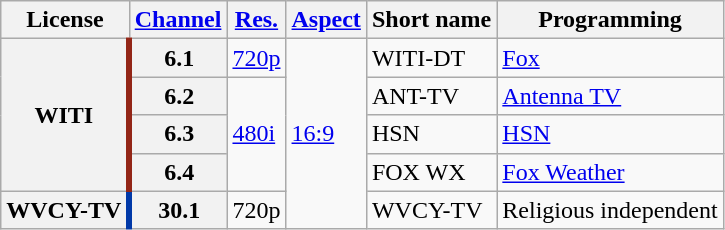<table class="wikitable">
<tr>
<th scope = "col">License</th>
<th scope = "col"><a href='#'>Channel</a></th>
<th scope = "col"><a href='#'>Res.</a></th>
<th scope = "col"><a href='#'>Aspect</a></th>
<th scope = "col">Short name</th>
<th scope = "col">Programming</th>
</tr>
<tr>
<th rowspan = "4" style="border-right: 4px solid #932617;">WITI</th>
<th scope = "row">6.1</th>
<td><a href='#'>720p</a></td>
<td rowspan=5><a href='#'>16:9</a></td>
<td rowspan=1>WITI-DT</td>
<td><a href='#'>Fox</a></td>
</tr>
<tr>
<th scope = "row">6.2</th>
<td rowspan=3><a href='#'>480i</a></td>
<td>ANT-TV</td>
<td><a href='#'>Antenna TV</a></td>
</tr>
<tr>
<th scope = "row">6.3</th>
<td>HSN</td>
<td><a href='#'>HSN</a></td>
</tr>
<tr>
<th scope = "row">6.4</th>
<td>FOX WX</td>
<td><a href='#'>Fox Weather</a></td>
</tr>
<tr>
<th scope = "row" style="border-right: 4px solid #0139a8;">WVCY-TV</th>
<th scope = "row">30.1</th>
<td>720p</td>
<td>WVCY-TV</td>
<td>Religious independent</td>
</tr>
</table>
